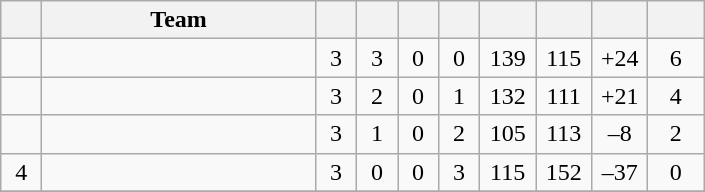<table class=wikitable style=text-align:center>
<tr>
<th width=20 abbr=Position></th>
<th width=175>Team</th>
<th width=20 abbr=Played></th>
<th width=20 abbr=Won></th>
<th width=20 abbr=Drawn></th>
<th width=20 abbr=Lost></th>
<th width=30 abbr=Goal for></th>
<th width=30 abbr=Goal against></th>
<th width=30 abbr=Goal difference></th>
<th width=30 abbr=Points></th>
</tr>
<tr>
<td></td>
<td align=left></td>
<td>3</td>
<td>3</td>
<td>0</td>
<td>0</td>
<td>139</td>
<td>115</td>
<td>+24</td>
<td>6</td>
</tr>
<tr>
<td></td>
<td align=left></td>
<td>3</td>
<td>2</td>
<td>0</td>
<td>1</td>
<td>132</td>
<td>111</td>
<td>+21</td>
<td>4</td>
</tr>
<tr>
<td></td>
<td align=left></td>
<td>3</td>
<td>1</td>
<td>0</td>
<td>2</td>
<td>105</td>
<td>113</td>
<td>–8</td>
<td>2</td>
</tr>
<tr>
<td>4</td>
<td align=left></td>
<td>3</td>
<td>0</td>
<td>0</td>
<td>3</td>
<td>115</td>
<td>152</td>
<td>–37</td>
<td>0</td>
</tr>
<tr>
</tr>
</table>
